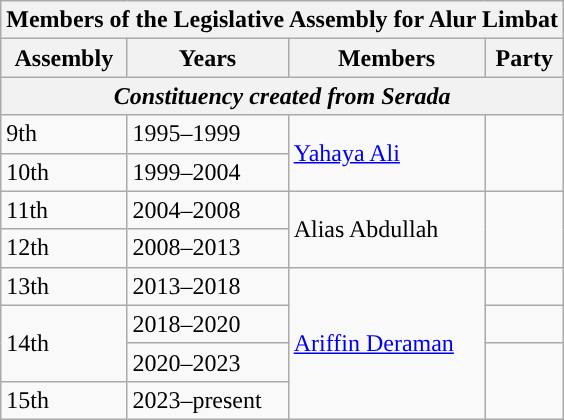<table class="wikitable">
<tr>
<th colspan="4">Members of the Legislative Assembly for Alur Limbat</th>
</tr>
<tr>
<th>Assembly</th>
<th>Years</th>
<th>Members</th>
<th>Party</th>
</tr>
<tr>
<th colspan="4"><em>Constituency created from Serada</em></th>
</tr>
<tr>
<td>9th</td>
<td>1995–1999</td>
<td rowspan="2"><a href='#'>Yahaya Ali</a></td>
<td rowspan="2"></td>
</tr>
<tr>
<td>10th</td>
<td>1999–2004</td>
</tr>
<tr>
<td>11th</td>
<td>2004–2008</td>
<td rowspan="2">Alias Abdullah</td>
<td rowspan="2"></td>
</tr>
<tr>
<td>12th</td>
<td>2008–2013</td>
</tr>
<tr>
<td>13th</td>
<td>2013–2018</td>
<td rowspan="4"><a href='#'>Ariffin Deraman</a></td>
<td></td>
</tr>
<tr>
<td rowspan="2">14th</td>
<td>2018–2020</td>
<td></td>
</tr>
<tr>
<td>2020–2023</td>
<td rowspan="2"></td>
</tr>
<tr>
<td>15th</td>
<td>2023–present</td>
</tr>
</table>
